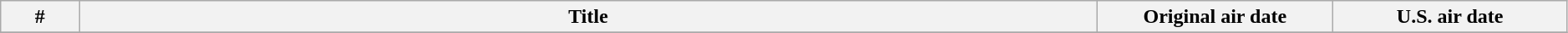<table class="wikitable" style="width: 99%;">
<tr>
<th style="width: 5%;">#</th>
<th>Title</th>
<th style="width: 15%;">Original air date</th>
<th style="width: 15%;">U.S. air date</th>
</tr>
<tr>
</tr>
</table>
